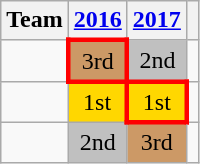<table class="wikitable" style="text-align:center;">
<tr valign="top">
<th>Team</th>
<th><a href='#'>2016</a></th>
<th><a href='#'>2017</a></th>
<th><em></em></th>
</tr>
<tr>
<td align="left"></td>
<td style="border:3px solid red" bgcolor=#cc9966>3rd</td>
<td bgcolor=silver>2nd</td>
<td></td>
</tr>
<tr>
<td align="left"></td>
<td bgcolor=gold>1st</td>
<td style="border:3px solid red" bgcolor=gold>1st</td>
<td></td>
</tr>
<tr>
<td align="left"></td>
<td bgcolor=silver>2nd</td>
<td bgcolor=#cc9966>3rd</td>
<td></td>
</tr>
</table>
